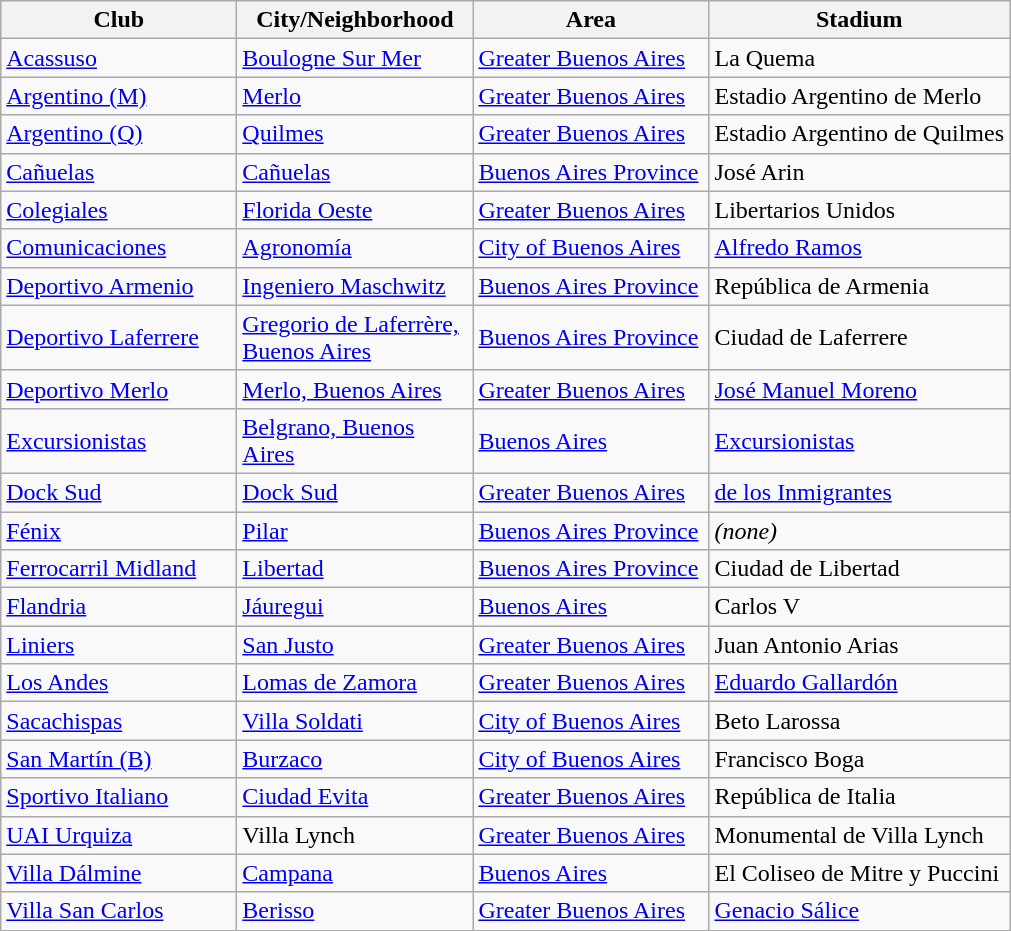<table class="wikitable sortable">
<tr>
<th width=150px>Club</th>
<th width=150px>City/Neighborhood</th>
<th width=150px>Area</th>
<th width= px>Stadium</th>
</tr>
<tr>
<td><a href='#'>Acassuso</a></td>
<td><a href='#'>Boulogne Sur Mer</a></td>
<td><a href='#'>Greater Buenos Aires</a></td>
<td>La Quema</td>
</tr>
<tr>
<td><a href='#'>Argentino (M)</a></td>
<td><a href='#'>Merlo</a></td>
<td><a href='#'>Greater Buenos Aires</a></td>
<td>Estadio Argentino de Merlo</td>
</tr>
<tr>
<td><a href='#'>Argentino (Q)</a></td>
<td><a href='#'>Quilmes</a></td>
<td><a href='#'>Greater Buenos Aires</a></td>
<td>Estadio Argentino de Quilmes</td>
</tr>
<tr>
<td><a href='#'>Cañuelas</a></td>
<td><a href='#'>Cañuelas</a></td>
<td><a href='#'>Buenos Aires Province</a></td>
<td>José Arin</td>
</tr>
<tr>
<td><a href='#'>Colegiales</a></td>
<td><a href='#'>Florida Oeste</a></td>
<td><a href='#'>Greater Buenos Aires</a></td>
<td>Libertarios Unidos</td>
</tr>
<tr>
<td><a href='#'>Comunicaciones</a></td>
<td><a href='#'>Agronomía</a></td>
<td><a href='#'>City of Buenos Aires</a></td>
<td><a href='#'>Alfredo Ramos</a></td>
</tr>
<tr>
<td><a href='#'>Deportivo Armenio</a></td>
<td><a href='#'>Ingeniero Maschwitz</a></td>
<td><a href='#'>Buenos Aires Province</a></td>
<td>República de Armenia</td>
</tr>
<tr>
<td><a href='#'>Deportivo Laferrere</a></td>
<td><a href='#'>Gregorio de Laferrère, Buenos Aires</a></td>
<td><a href='#'>Buenos Aires Province</a></td>
<td>Ciudad de Laferrere</td>
</tr>
<tr>
<td><a href='#'>Deportivo Merlo</a></td>
<td><a href='#'>Merlo, Buenos Aires</a></td>
<td><a href='#'>Greater Buenos Aires</a></td>
<td><a href='#'>José Manuel Moreno</a></td>
</tr>
<tr>
<td><a href='#'>Excursionistas</a></td>
<td><a href='#'>Belgrano, Buenos Aires</a></td>
<td><a href='#'>Buenos Aires</a></td>
<td><a href='#'>Excursionistas</a></td>
</tr>
<tr>
<td><a href='#'>Dock Sud</a></td>
<td><a href='#'>Dock Sud</a></td>
<td><a href='#'>Greater Buenos Aires</a></td>
<td><a href='#'>de los Inmigrantes</a></td>
</tr>
<tr>
<td><a href='#'>Fénix</a></td>
<td><a href='#'>Pilar</a></td>
<td><a href='#'>Buenos Aires Province</a></td>
<td><em>(none)</em></td>
</tr>
<tr>
<td><a href='#'>Ferrocarril Midland</a></td>
<td><a href='#'>Libertad</a></td>
<td><a href='#'>Buenos Aires Province</a></td>
<td>Ciudad de Libertad</td>
</tr>
<tr>
<td><a href='#'>Flandria</a></td>
<td><a href='#'>Jáuregui</a></td>
<td><a href='#'>Buenos Aires</a></td>
<td>Carlos V</td>
</tr>
<tr>
<td><a href='#'>Liniers</a></td>
<td><a href='#'>San Justo</a></td>
<td><a href='#'>Greater Buenos Aires</a></td>
<td>Juan Antonio Arias</td>
</tr>
<tr>
<td><a href='#'>Los Andes</a></td>
<td><a href='#'>Lomas de Zamora</a></td>
<td><a href='#'>Greater Buenos Aires</a></td>
<td><a href='#'>Eduardo Gallardón</a></td>
</tr>
<tr>
<td><a href='#'>Sacachispas</a></td>
<td><a href='#'>Villa Soldati</a></td>
<td><a href='#'>City of Buenos Aires</a></td>
<td>Beto Larossa</td>
</tr>
<tr>
<td><a href='#'>San Martín (B)</a></td>
<td><a href='#'>Burzaco</a></td>
<td><a href='#'>City of Buenos Aires</a></td>
<td>Francisco Boga</td>
</tr>
<tr>
<td><a href='#'>Sportivo Italiano</a></td>
<td><a href='#'>Ciudad Evita</a></td>
<td><a href='#'>Greater Buenos Aires</a></td>
<td>República de Italia</td>
</tr>
<tr>
<td><a href='#'>UAI Urquiza</a></td>
<td>Villa Lynch</td>
<td><a href='#'>Greater Buenos Aires</a></td>
<td>Monumental de Villa Lynch</td>
</tr>
<tr>
<td><a href='#'>Villa Dálmine</a></td>
<td><a href='#'>Campana</a></td>
<td><a href='#'>Buenos Aires</a></td>
<td>El Coliseo de Mitre y Puccini</td>
</tr>
<tr>
<td><a href='#'>Villa San Carlos</a></td>
<td><a href='#'>Berisso</a></td>
<td><a href='#'>Greater Buenos Aires</a></td>
<td><a href='#'>Genacio Sálice</a></td>
</tr>
</table>
